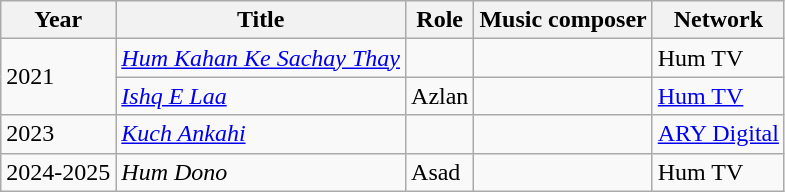<table class="wikitable sortable plainrowheaders">
<tr style="text-align:center;">
<th scope="col">Year</th>
<th scope="col">Title</th>
<th scope="col">Role</th>
<th>Music composer</th>
<th scope="col">Network</th>
</tr>
<tr>
<td rowspan="2">2021</td>
<td><em><a href='#'>Hum Kahan Ke Sachay Thay</a></em></td>
<td></td>
<td></td>
<td>Hum TV</td>
</tr>
<tr>
<td><em><a href='#'>Ishq E Laa</a></em></td>
<td>Azlan</td>
<td></td>
<td><a href='#'>Hum TV</a></td>
</tr>
<tr>
<td>2023</td>
<td><em><a href='#'>Kuch Ankahi</a></em></td>
<td></td>
<td></td>
<td><a href='#'>ARY Digital</a></td>
</tr>
<tr>
<td>2024-2025</td>
<td><em>Hum Dono</em></td>
<td>Asad</td>
<td></td>
<td>Hum TV</td>
</tr>
</table>
